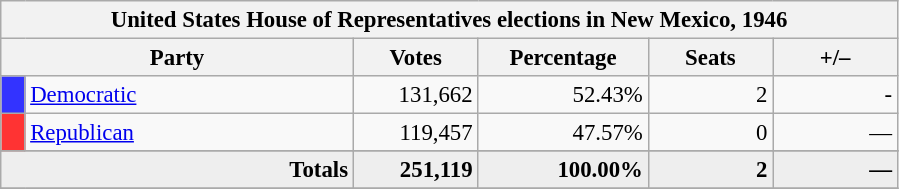<table class="wikitable" style="font-size: 95%;">
<tr>
<th colspan="6">United States House of Representatives elections in New Mexico, 1946</th>
</tr>
<tr>
<th colspan=2 style="width: 15em">Party</th>
<th style="width: 5em">Votes</th>
<th style="width: 7em">Percentage</th>
<th style="width: 5em">Seats</th>
<th style="width: 5em">+/–</th>
</tr>
<tr>
<th style="background-color:#3333FF; width: 3px"></th>
<td style="width: 130px"><a href='#'>Democratic</a></td>
<td align="right">131,662</td>
<td align="right">52.43%</td>
<td align="right">2</td>
<td align="right">-</td>
</tr>
<tr>
<th style="background-color:#FF3333; width: 3px"></th>
<td style="width: 130px"><a href='#'>Republican</a></td>
<td align="right">119,457</td>
<td align="right">47.57%</td>
<td align="right">0</td>
<td align="right">—</td>
</tr>
<tr>
</tr>
<tr bgcolor="#EEEEEE">
<td colspan="2" align="right"><strong>Totals</strong></td>
<td align="right"><strong>251,119</strong></td>
<td align="right"><strong>100.00%</strong></td>
<td align="right"><strong>2</strong></td>
<td align="right"><strong>—</strong></td>
</tr>
<tr bgcolor="#EEEEEE">
</tr>
</table>
